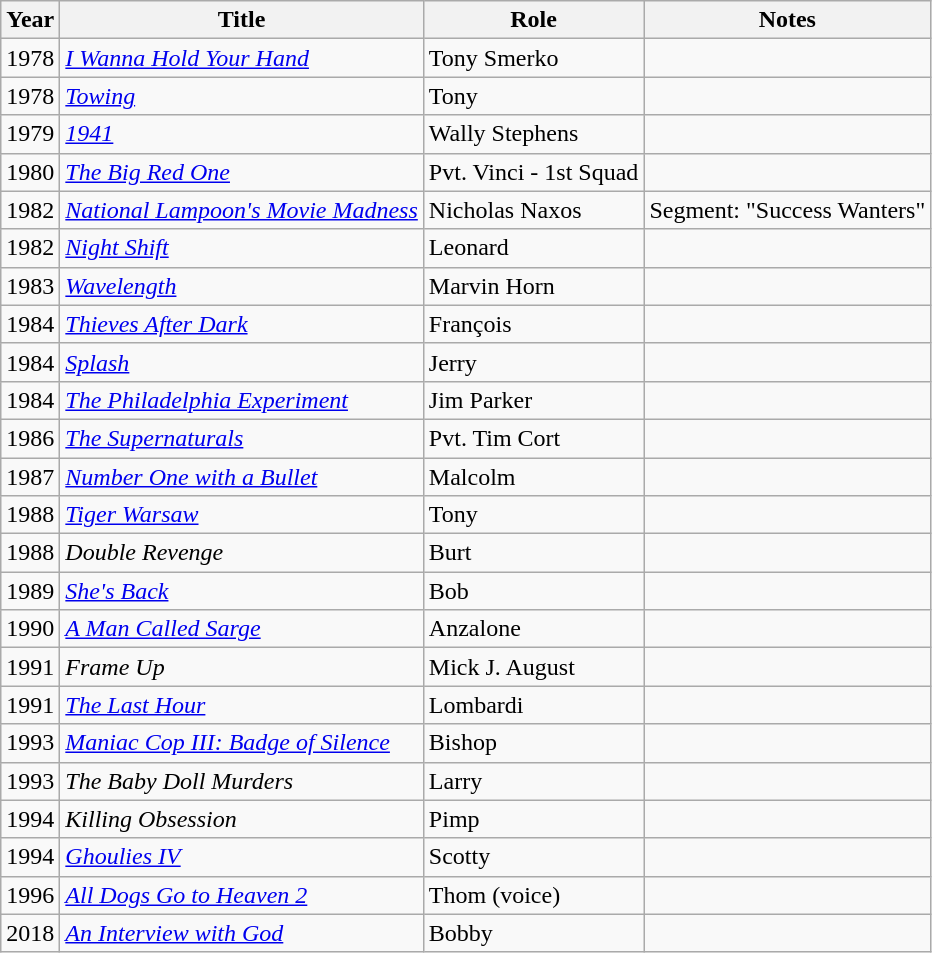<table class="wikitable sortable">
<tr>
<th>Year</th>
<th>Title</th>
<th>Role</th>
<th>Notes</th>
</tr>
<tr>
<td>1978</td>
<td><em><a href='#'>I Wanna Hold Your Hand</a></em></td>
<td>Tony Smerko</td>
<td></td>
</tr>
<tr>
<td>1978</td>
<td><em><a href='#'>Towing</a></em></td>
<td>Tony</td>
<td></td>
</tr>
<tr>
<td>1979</td>
<td><em><a href='#'>1941</a></em></td>
<td>Wally Stephens</td>
<td></td>
</tr>
<tr>
<td>1980</td>
<td><em><a href='#'>The Big Red One</a></em></td>
<td>Pvt. Vinci - 1st Squad</td>
<td></td>
</tr>
<tr>
<td>1982</td>
<td><em><a href='#'>National Lampoon's Movie Madness</a></em></td>
<td>Nicholas Naxos</td>
<td>Segment: "Success Wanters"</td>
</tr>
<tr>
<td>1982</td>
<td><em><a href='#'>Night Shift</a></em></td>
<td>Leonard</td>
<td></td>
</tr>
<tr>
<td>1983</td>
<td><em><a href='#'>Wavelength</a></em></td>
<td>Marvin Horn</td>
<td></td>
</tr>
<tr>
<td>1984</td>
<td><em><a href='#'>Thieves After Dark</a></em></td>
<td>François</td>
<td></td>
</tr>
<tr>
<td>1984</td>
<td><em><a href='#'>Splash</a></em></td>
<td>Jerry</td>
<td></td>
</tr>
<tr>
<td>1984</td>
<td><em><a href='#'>The Philadelphia Experiment</a></em></td>
<td>Jim Parker</td>
<td></td>
</tr>
<tr>
<td>1986</td>
<td><em><a href='#'>The Supernaturals</a></em></td>
<td>Pvt. Tim Cort</td>
<td></td>
</tr>
<tr>
<td>1987</td>
<td><em><a href='#'>Number One with a Bullet</a></em></td>
<td>Malcolm</td>
<td></td>
</tr>
<tr>
<td>1988</td>
<td><em><a href='#'>Tiger Warsaw</a></em></td>
<td>Tony</td>
<td></td>
</tr>
<tr>
<td>1988</td>
<td><em>Double Revenge</em></td>
<td>Burt</td>
<td></td>
</tr>
<tr>
<td>1989</td>
<td><em><a href='#'>She's Back</a></em></td>
<td>Bob</td>
<td></td>
</tr>
<tr>
<td>1990</td>
<td><em><a href='#'>A Man Called Sarge</a></em></td>
<td>Anzalone</td>
<td></td>
</tr>
<tr>
<td>1991</td>
<td><em>Frame Up</em></td>
<td>Mick J. August</td>
<td></td>
</tr>
<tr>
<td>1991</td>
<td><em><a href='#'>The Last Hour</a></em></td>
<td>Lombardi</td>
<td></td>
</tr>
<tr>
<td>1993</td>
<td><em><a href='#'>Maniac Cop III: Badge of Silence</a></em></td>
<td>Bishop</td>
<td></td>
</tr>
<tr>
<td>1993</td>
<td><em>The Baby Doll Murders</em></td>
<td>Larry</td>
<td></td>
</tr>
<tr>
<td>1994</td>
<td><em>Killing Obsession</em></td>
<td>Pimp</td>
<td></td>
</tr>
<tr>
<td>1994</td>
<td><em><a href='#'>Ghoulies IV</a></em></td>
<td>Scotty</td>
<td></td>
</tr>
<tr>
<td>1996</td>
<td><em><a href='#'>All Dogs Go to Heaven 2</a></em></td>
<td>Thom (voice)</td>
<td></td>
</tr>
<tr>
<td>2018</td>
<td><em><a href='#'>An Interview with God</a></em></td>
<td>Bobby</td>
<td></td>
</tr>
</table>
